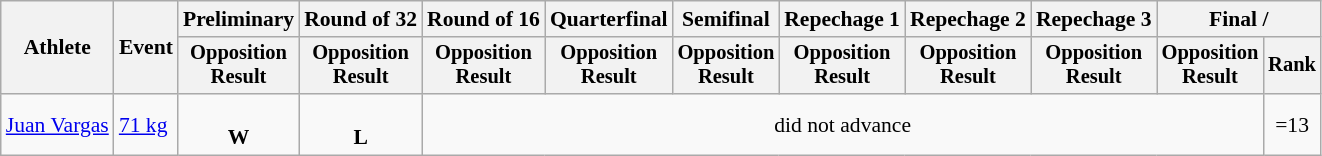<table class="wikitable" style="font-size:90%">
<tr>
<th rowspan="2">Athlete</th>
<th rowspan="2">Event</th>
<th>Preliminary</th>
<th>Round of 32</th>
<th>Round of 16</th>
<th>Quarterfinal</th>
<th>Semifinal</th>
<th>Repechage 1</th>
<th>Repechage 2</th>
<th>Repechage 3</th>
<th colspan=2>Final / </th>
</tr>
<tr style="font-size:95%">
<th>Opposition<br>Result</th>
<th>Opposition<br>Result</th>
<th>Opposition<br>Result</th>
<th>Opposition<br>Result</th>
<th>Opposition<br>Result</th>
<th>Opposition<br>Result</th>
<th>Opposition<br>Result</th>
<th>Opposition<br>Result</th>
<th>Opposition<br>Result</th>
<th>Rank</th>
</tr>
<tr align=center>
<td align=left><a href='#'>Juan Vargas</a></td>
<td align=left><a href='#'>71 kg</a></td>
<td><br><strong>W</strong></td>
<td><br><strong>L</strong></td>
<td colspan=7>did not advance</td>
<td>=13</td>
</tr>
</table>
